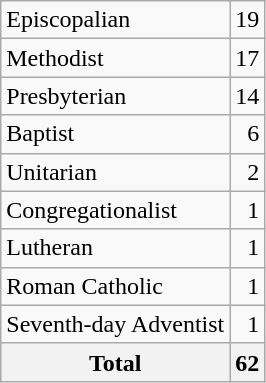<table class="wikitable">
<tr>
<td>Episcopalian</td>
<td align="right">19</td>
</tr>
<tr>
<td>Methodist</td>
<td align="right">17</td>
</tr>
<tr>
<td>Presbyterian</td>
<td align="right">14</td>
</tr>
<tr>
<td>Baptist</td>
<td align="right">6</td>
</tr>
<tr>
<td>Unitarian</td>
<td align="right">2</td>
</tr>
<tr>
<td>Congregationalist</td>
<td align="right">1</td>
</tr>
<tr>
<td>Lutheran</td>
<td align="right">1</td>
</tr>
<tr>
<td>Roman Catholic</td>
<td align="right">1</td>
</tr>
<tr>
<td>Seventh-day Adventist</td>
<td align="right">1</td>
</tr>
<tr>
<th>Total</th>
<th align=right>62</th>
</tr>
</table>
